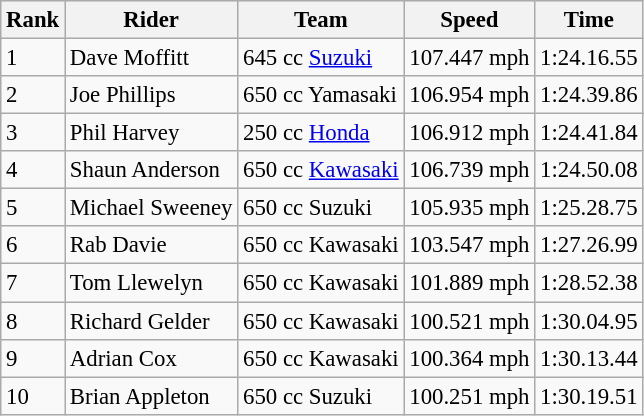<table class="wikitable" style="font-size: 95%;">
<tr style="background:#efefef;">
<th>Rank</th>
<th>Rider</th>
<th>Team</th>
<th>Speed</th>
<th>Time</th>
</tr>
<tr>
<td>1</td>
<td> Dave Moffitt</td>
<td>645 cc <a href='#'>Suzuki</a></td>
<td>107.447 mph</td>
<td>1:24.16.55</td>
</tr>
<tr>
<td>2</td>
<td>  Joe Phillips</td>
<td>650 cc Yamasaki</td>
<td>106.954 mph</td>
<td>1:24.39.86</td>
</tr>
<tr>
<td>3</td>
<td>  Phil Harvey</td>
<td>250 cc <a href='#'>Honda</a></td>
<td>106.912 mph</td>
<td>1:24.41.84</td>
</tr>
<tr>
<td>4</td>
<td> Shaun Anderson</td>
<td>650 cc <a href='#'>Kawasaki</a></td>
<td>106.739 mph</td>
<td>1:24.50.08</td>
</tr>
<tr>
<td>5</td>
<td> Michael Sweeney</td>
<td>650 cc Suzuki</td>
<td>105.935 mph</td>
<td>1:25.28.75</td>
</tr>
<tr>
<td>6</td>
<td> Rab Davie</td>
<td>650 cc Kawasaki</td>
<td>103.547 mph</td>
<td>1:27.26.99</td>
</tr>
<tr>
<td>7</td>
<td> Tom Llewelyn</td>
<td>650 cc Kawasaki</td>
<td>101.889 mph</td>
<td>1:28.52.38</td>
</tr>
<tr>
<td>8</td>
<td> Richard Gelder</td>
<td>650 cc Kawasaki</td>
<td>100.521 mph</td>
<td>1:30.04.95</td>
</tr>
<tr>
<td>9</td>
<td> Adrian Cox</td>
<td>650 cc Kawasaki</td>
<td>100.364 mph</td>
<td>1:30.13.44</td>
</tr>
<tr>
<td>10</td>
<td> Brian Appleton</td>
<td>650 cc Suzuki</td>
<td>100.251 mph</td>
<td>1:30.19.51</td>
</tr>
</table>
